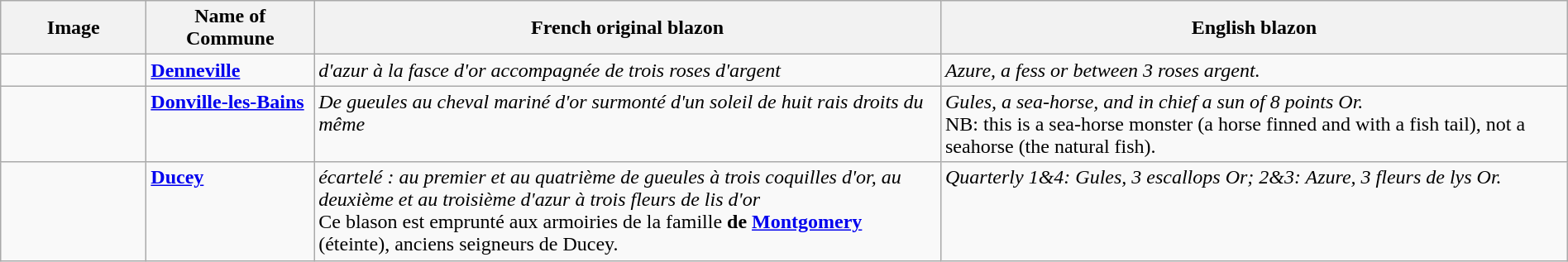<table class="wikitable" style="width:100%;">
<tr>
<th style="width:110px;">Image</th>
<th>Name of Commune</th>
<th style="width:40%;">French original blazon</th>
<th style="width:40%;">English blazon</th>
</tr>
<tr valign=top>
<td align=center></td>
<td><strong><a href='#'>Denneville</a></strong></td>
<td><em>d'azur à la fasce d'or accompagnée de trois roses d'argent</em><br></td>
<td><em>Azure, a fess or between 3 roses argent.</em><br></td>
</tr>
<tr valign=top>
<td align=center></td>
<td><strong><a href='#'>Donville-les-Bains</a></strong></td>
<td><em>De gueules au cheval mariné d'or surmonté d'un soleil de huit rais droits du même</em> </td>
<td><em>Gules, a sea-horse, and in chief a sun of 8 points Or.</em><br>NB: this is a sea-horse monster (a horse finned and with a fish tail), not a seahorse (the natural fish).</td>
</tr>
<tr valign=top>
<td align=center></td>
<td><strong><a href='#'>Ducey</a></strong></td>
<td><em>écartelé : au premier et au quatrième de gueules à trois coquilles d'or, au deuxième et au troisième d'azur à trois fleurs de lis d'or</em> <br>Ce blason est emprunté aux armoiries de la famille <strong>de <a href='#'>Montgomery</a></strong> (éteinte), anciens seigneurs de Ducey.</td>
<td><em>Quarterly 1&4: Gules, 3 escallops Or; 2&3: Azure, 3 fleurs de lys Or.</em></td>
</tr>
</table>
